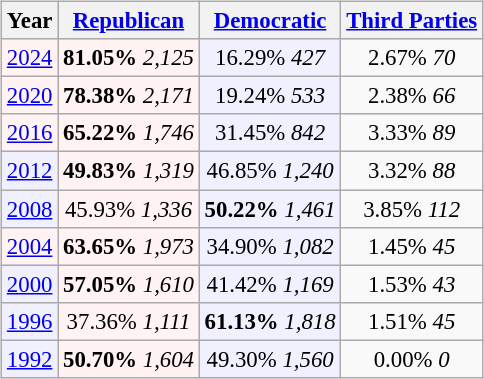<table class="wikitable" style="float:right; font-size:95%;">
<tr bgcolor=lightgrey>
<th>Year</th>
<th><a href='#'>Republican</a></th>
<th><a href='#'>Democratic</a></th>
<th><a href='#'>Third Parties</a></th>
</tr>
<tr>
<td align="center" bgcolor="#fff3f3"><a href='#'>2024</a></td>
<td align="center" bgcolor="#fff3f3"><strong>81.05%</strong> <em>2,125</em></td>
<td align="center" bgcolor="#f0f0ff">16.29% <em>427</em></td>
<td align="center">2.67% <em>70</em></td>
</tr>
<tr>
<td align="center" bgcolor="#fff3f3"><a href='#'>2020</a></td>
<td align="center" bgcolor="#fff3f3"><strong>78.38%</strong> <em>2,171</em></td>
<td align="center" bgcolor="#f0f0ff">19.24% <em>533</em></td>
<td align="center">2.38% <em>66</em></td>
</tr>
<tr>
<td align="center" bgcolor="#fff3f3"><a href='#'>2016</a></td>
<td align="center" bgcolor="#fff3f3"><strong>65.22%</strong> <em>1,746</em></td>
<td align="center" bgcolor="#f0f0ff">31.45% <em>842</em></td>
<td align="center">3.33% <em>89</em></td>
</tr>
<tr>
<td align="center" bgcolor="#f0f0ff"><a href='#'>2012</a></td>
<td align="center" bgcolor="#fff3f3"><strong>49.83%</strong> <em>1,319</em></td>
<td align="center" bgcolor="#f0f0ff">46.85% <em>1,240</em></td>
<td align="center">3.32% <em>88</em></td>
</tr>
<tr>
<td align="center" bgcolor="#f0f0ff "><a href='#'>2008</a></td>
<td align="center" bgcolor="#fff3f3">45.93% <em>1,336</em></td>
<td align="center" bgcolor="#f0f0ff"><strong>50.22%</strong> <em>1,461</em></td>
<td align="center">3.85% <em>112</em></td>
</tr>
<tr>
<td align="center" bgcolor="#fff3f3"><a href='#'>2004</a></td>
<td align="center" bgcolor="#fff3f3"><strong>63.65%</strong> <em>1,973</em></td>
<td align="center" bgcolor="#f0f0ff">34.90% <em>1,082</em></td>
<td align="center">1.45% <em>45</em></td>
</tr>
<tr>
<td align="center" bgcolor="#f0f0ff"><a href='#'>2000</a></td>
<td align="center" bgcolor="#fff3f3"><strong>57.05%</strong> <em>1,610</em></td>
<td align="center" bgcolor="#f0f0ff">41.42% <em>1,169</em></td>
<td align="center">1.53% <em>43</em></td>
</tr>
<tr>
<td align="center" bgcolor="#f0f0ff "><a href='#'>1996</a></td>
<td align="center" bgcolor="#fff3f3">37.36% <em>1,111</em></td>
<td align="center" bgcolor="#f0f0ff"><strong>61.13%</strong> <em>1,818</em></td>
<td align="center">1.51% <em>45</em></td>
</tr>
<tr>
<td align="center" bgcolor="#f0f0ff"><a href='#'>1992</a></td>
<td align="center" bgcolor="#fff3f3"><strong>50.70%</strong> <em>1,604</em></td>
<td align="center" bgcolor="#f0f0ff">49.30% <em>1,560</em></td>
<td align="center">0.00% <em>0</em></td>
</tr>
</table>
